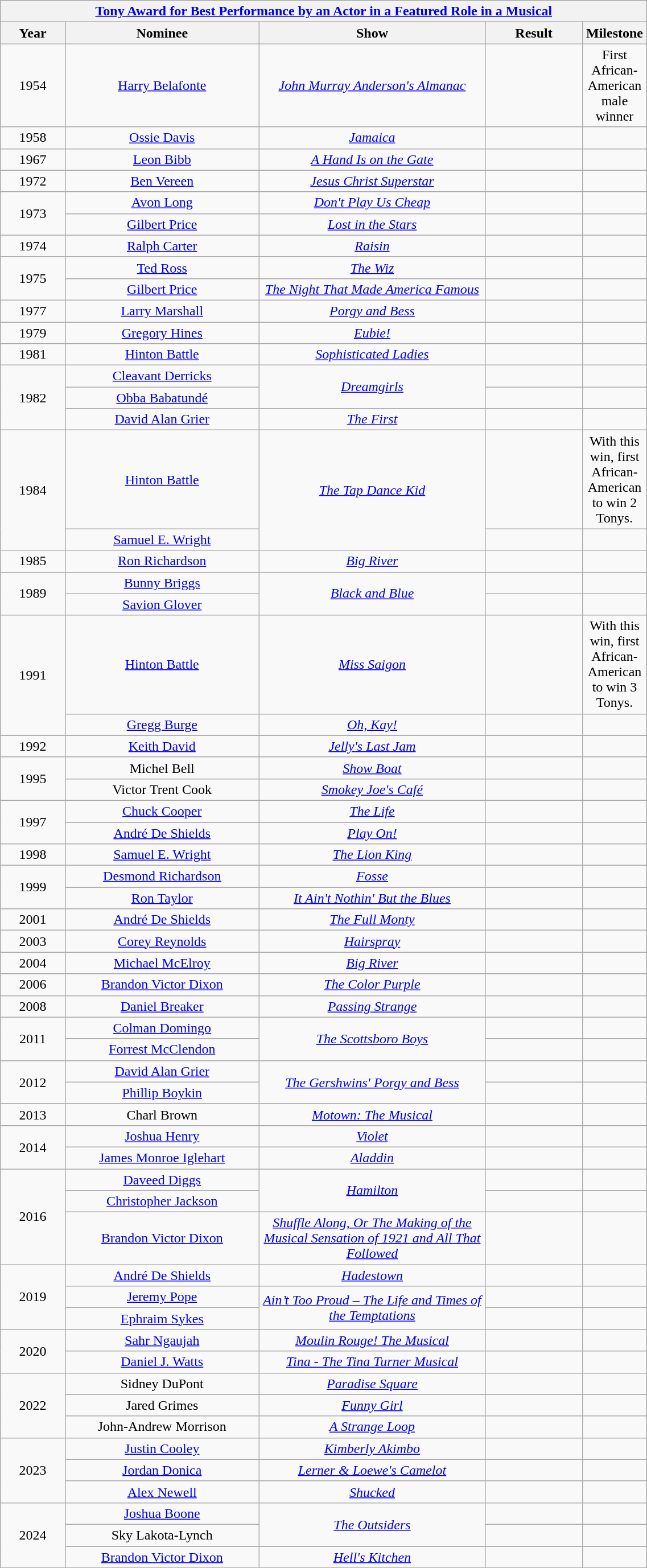<table class="wikitable" width="60%" style="text-align: center">
<tr>
<th colspan="5"><a href='#'>Tony Award for Best Performance by an Actor in a Featured Role in a Musical</a></th>
</tr>
<tr>
<th style="width:10%;">Year</th>
<th style="width:30%;">Nominee</th>
<th style="width:35%;">Show</th>
<th style="width:15%;">Result</th>
<th style="width:20%;">Milestone</th>
</tr>
<tr>
<td>1954</td>
<td><a href='#'>Harry Belafonte</a></td>
<td><em><a href='#'>John Murray Anderson's Almanac</a></em></td>
<td></td>
<td>First African-American male winner</td>
</tr>
<tr>
<td>1958</td>
<td><a href='#'>Ossie Davis</a></td>
<td><em><a href='#'>Jamaica</a></em></td>
<td></td>
<td></td>
</tr>
<tr>
<td>1967</td>
<td><a href='#'>Leon Bibb</a></td>
<td><em><a href='#'>A Hand Is on the Gate</a></em></td>
<td></td>
<td></td>
</tr>
<tr>
<td>1972</td>
<td><a href='#'>Ben Vereen</a></td>
<td><em><a href='#'>Jesus Christ Superstar</a></em></td>
<td></td>
<td></td>
</tr>
<tr>
<td rowspan="2">1973</td>
<td><a href='#'>Avon Long</a></td>
<td><em><a href='#'>Don't Play Us Cheap</a></em></td>
<td></td>
<td></td>
</tr>
<tr>
<td><a href='#'>Gilbert Price</a></td>
<td><em><a href='#'>Lost in the Stars</a></em></td>
<td></td>
<td></td>
</tr>
<tr>
<td>1974</td>
<td><a href='#'>Ralph Carter</a></td>
<td><em><a href='#'>Raisin</a></em></td>
<td></td>
<td></td>
</tr>
<tr>
<td rowspan="2">1975</td>
<td><a href='#'>Ted Ross</a></td>
<td><em><a href='#'>The Wiz</a></em></td>
<td></td>
<td></td>
</tr>
<tr>
<td><a href='#'>Gilbert Price</a></td>
<td><em><a href='#'>The Night That Made America Famous</a></em></td>
<td></td>
<td></td>
</tr>
<tr>
<td>1977</td>
<td><a href='#'>Larry Marshall</a></td>
<td><em><a href='#'>Porgy and Bess</a></em></td>
<td></td>
<td></td>
</tr>
<tr>
<td>1979</td>
<td><a href='#'>Gregory Hines</a></td>
<td><em><a href='#'>Eubie!</a></em></td>
<td></td>
<td></td>
</tr>
<tr>
<td>1981</td>
<td><a href='#'>Hinton Battle</a></td>
<td><em><a href='#'>Sophisticated Ladies</a></em></td>
<td></td>
<td></td>
</tr>
<tr>
<td rowspan="3">1982</td>
<td><a href='#'>Cleavant Derricks</a></td>
<td rowspan="2"><em><a href='#'>Dreamgirls</a></em></td>
<td></td>
<td></td>
</tr>
<tr>
<td><a href='#'>Obba Babatundé</a></td>
<td></td>
<td></td>
</tr>
<tr>
<td><a href='#'>David Alan Grier</a></td>
<td><em><a href='#'>The First</a></em></td>
<td></td>
<td></td>
</tr>
<tr>
<td rowspan="2">1984</td>
<td><a href='#'>Hinton Battle</a></td>
<td rowspan="2"><em><a href='#'>The Tap Dance Kid</a></em></td>
<td></td>
<td>With this win, first African-American to win 2 Tonys.</td>
</tr>
<tr>
<td><a href='#'>Samuel E. Wright</a></td>
<td></td>
<td></td>
</tr>
<tr>
<td>1985</td>
<td><a href='#'>Ron Richardson</a></td>
<td><em><a href='#'>Big River</a></em></td>
<td></td>
<td></td>
</tr>
<tr>
<td rowspan="2">1989</td>
<td><a href='#'>Bunny Briggs</a></td>
<td rowspan="2"><em><a href='#'>Black and Blue</a></em></td>
<td></td>
<td></td>
</tr>
<tr>
<td><a href='#'>Savion Glover</a></td>
<td></td>
<td></td>
</tr>
<tr>
<td rowspan="2">1991</td>
<td><a href='#'>Hinton Battle</a></td>
<td><em><a href='#'>Miss Saigon</a></em></td>
<td></td>
<td>With this win, first African-American to win 3 Tonys.</td>
</tr>
<tr>
<td><a href='#'>Gregg Burge</a></td>
<td><em><a href='#'>Oh, Kay!</a></em></td>
<td></td>
<td></td>
</tr>
<tr>
<td>1992</td>
<td><a href='#'>Keith David</a></td>
<td><em><a href='#'>Jelly's Last Jam</a></em></td>
<td></td>
<td></td>
</tr>
<tr>
<td rowspan="2">1995</td>
<td>Michel Bell</td>
<td><em><a href='#'>Show Boat</a></em></td>
<td></td>
<td></td>
</tr>
<tr>
<td>Victor Trent Cook</td>
<td><em><a href='#'>Smokey Joe's Café</a></em></td>
<td></td>
<td></td>
</tr>
<tr>
<td rowspan="2">1997</td>
<td><a href='#'>Chuck Cooper</a></td>
<td><em><a href='#'>The Life</a></em></td>
<td></td>
<td></td>
</tr>
<tr>
<td><a href='#'>André De Shields</a></td>
<td><em><a href='#'>Play On!</a></em></td>
<td></td>
<td></td>
</tr>
<tr>
<td>1998</td>
<td><a href='#'>Samuel E. Wright</a></td>
<td><em><a href='#'>The Lion King</a></em></td>
<td></td>
<td></td>
</tr>
<tr>
<td rowspan="2">1999</td>
<td><a href='#'>Desmond Richardson</a></td>
<td><em><a href='#'>Fosse</a></em></td>
<td></td>
<td></td>
</tr>
<tr>
<td><a href='#'>Ron Taylor</a></td>
<td><em><a href='#'>It Ain't Nothin' But the Blues</a></em></td>
<td></td>
<td></td>
</tr>
<tr>
<td>2001</td>
<td><a href='#'>André De Shields</a></td>
<td><em><a href='#'>The Full Monty</a></em></td>
<td></td>
<td></td>
</tr>
<tr>
<td>2003</td>
<td><a href='#'>Corey Reynolds</a></td>
<td><em><a href='#'>Hairspray</a></em></td>
<td></td>
<td></td>
</tr>
<tr>
<td>2004</td>
<td><a href='#'>Michael McElroy</a></td>
<td><em><a href='#'>Big River</a></em></td>
<td></td>
<td></td>
</tr>
<tr>
<td>2006</td>
<td><a href='#'>Brandon Victor Dixon</a></td>
<td><em><a href='#'>The Color Purple</a></em></td>
<td></td>
<td></td>
</tr>
<tr>
<td>2008</td>
<td><a href='#'>Daniel Breaker</a></td>
<td><em><a href='#'>Passing Strange</a></em></td>
<td></td>
<td></td>
</tr>
<tr>
<td rowspan="2">2011</td>
<td><a href='#'>Colman Domingo</a></td>
<td rowspan="2"><em><a href='#'>The Scottsboro Boys</a></em></td>
<td></td>
<td></td>
</tr>
<tr>
<td><a href='#'>Forrest McClendon</a></td>
<td></td>
<td></td>
</tr>
<tr>
<td rowspan="2">2012</td>
<td><a href='#'>David Alan Grier</a></td>
<td rowspan="2"><em><a href='#'>The Gershwins' Porgy and Bess</a></em></td>
<td></td>
<td></td>
</tr>
<tr>
<td><a href='#'>Phillip Boykin</a></td>
<td></td>
<td></td>
</tr>
<tr>
<td>2013</td>
<td>Charl Brown</td>
<td><em><a href='#'>Motown: The Musical</a></em></td>
<td></td>
<td></td>
</tr>
<tr>
<td rowspan="2">2014</td>
<td><a href='#'>Joshua Henry</a></td>
<td><em><a href='#'>Violet</a></em></td>
<td></td>
<td></td>
</tr>
<tr>
<td><a href='#'>James Monroe Iglehart</a></td>
<td><em><a href='#'>Aladdin</a></em></td>
<td></td>
<td></td>
</tr>
<tr>
<td rowspan="3">2016</td>
<td><a href='#'>Daveed Diggs</a></td>
<td rowspan="2"><em><a href='#'>Hamilton</a></em></td>
<td></td>
<td></td>
</tr>
<tr>
<td><a href='#'>Christopher Jackson</a></td>
<td></td>
<td></td>
</tr>
<tr>
<td><a href='#'>Brandon Victor Dixon</a></td>
<td><em><a href='#'>Shuffle Along, Or The Making of the Musical Sensation of 1921 and All That Followed</a></em></td>
<td></td>
<td></td>
</tr>
<tr>
<td rowspan="3">2019</td>
<td><a href='#'>André De Shields</a></td>
<td><em><a href='#'>Hadestown</a></em></td>
<td></td>
<td></td>
</tr>
<tr>
<td><a href='#'>Jeremy Pope</a></td>
<td rowspan="2"><em><a href='#'>Ain’t Too Proud – The Life and Times of the Temptations</a></em></td>
<td></td>
<td></td>
</tr>
<tr>
<td><a href='#'>Ephraim Sykes</a></td>
<td></td>
<td></td>
</tr>
<tr>
<td rowspan="2">2020</td>
<td><a href='#'>Sahr Ngaujah</a></td>
<td><em><a href='#'>Moulin Rouge! The Musical</a></em></td>
<td></td>
<td></td>
</tr>
<tr>
<td><a href='#'>Daniel J. Watts</a></td>
<td><em><a href='#'>Tina - The Tina Turner Musical</a></em></td>
<td></td>
<td></td>
</tr>
<tr>
<td rowspan="3">2022</td>
<td>Sidney DuPont</td>
<td><em><a href='#'>Paradise Square</a></em></td>
<td></td>
<td></td>
</tr>
<tr>
<td>Jared Grimes</td>
<td><em><a href='#'>Funny Girl</a></em></td>
<td></td>
<td></td>
</tr>
<tr>
<td>John-Andrew Morrison</td>
<td><em><a href='#'>A Strange Loop</a></em></td>
<td></td>
<td></td>
</tr>
<tr>
<td rowspan="3">2023</td>
<td><a href='#'>Justin Cooley</a></td>
<td><em><a href='#'>Kimberly Akimbo</a></em></td>
<td></td>
<td></td>
</tr>
<tr>
<td><a href='#'>Jordan Donica</a></td>
<td><em><a href='#'>Lerner & Loewe's Camelot</a></em></td>
<td></td>
<td></td>
</tr>
<tr>
<td><a href='#'>Alex Newell</a></td>
<td><em><a href='#'>Shucked</a></em></td>
<td></td>
<td></td>
</tr>
<tr>
<td rowspan="3">2024</td>
<td><a href='#'>Joshua Boone</a></td>
<td rowspan="2"><em><a href='#'>The Outsiders</a></em></td>
<td></td>
<td></td>
</tr>
<tr>
<td>Sky Lakota-Lynch</td>
<td></td>
<td></td>
</tr>
<tr>
<td><a href='#'>Brandon Victor Dixon</a></td>
<td><em><a href='#'>Hell's Kitchen</a></em></td>
<td></td>
<td></td>
</tr>
<tr>
</tr>
</table>
